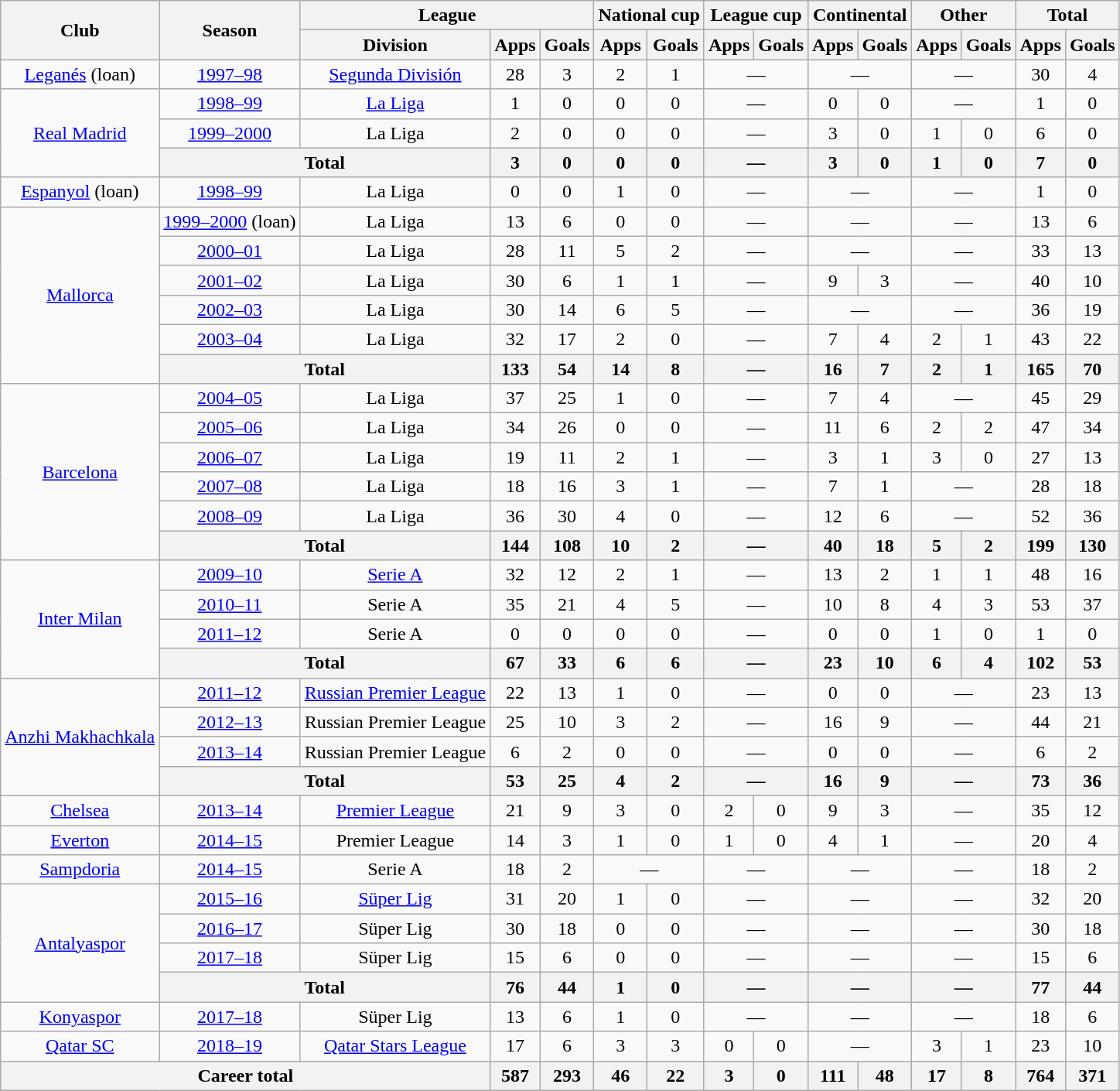<table class="wikitable" style="text-align: center">
<tr>
<th rowspan="2">Club</th>
<th rowspan="2">Season</th>
<th colspan="3">League</th>
<th colspan="2">National cup</th>
<th colspan="2">League cup</th>
<th colspan="2">Continental</th>
<th colspan="2">Other</th>
<th colspan="2">Total</th>
</tr>
<tr>
<th>Division</th>
<th>Apps</th>
<th>Goals</th>
<th>Apps</th>
<th>Goals</th>
<th>Apps</th>
<th>Goals</th>
<th>Apps</th>
<th>Goals</th>
<th>Apps</th>
<th>Goals</th>
<th>Apps</th>
<th>Goals</th>
</tr>
<tr>
<td><a href='#'>Leganés</a> (loan)</td>
<td><a href='#'>1997–98</a></td>
<td><a href='#'>Segunda División</a></td>
<td>28</td>
<td>3</td>
<td>2</td>
<td>1</td>
<td colspan="2">—</td>
<td colspan="2">—</td>
<td colspan="2">—</td>
<td>30</td>
<td>4</td>
</tr>
<tr>
<td rowspan="3"><a href='#'>Real Madrid</a></td>
<td><a href='#'>1998–99</a></td>
<td><a href='#'>La Liga</a></td>
<td>1</td>
<td>0</td>
<td>0</td>
<td>0</td>
<td colspan="2">—</td>
<td>0</td>
<td>0</td>
<td colspan="2">—</td>
<td>1</td>
<td>0</td>
</tr>
<tr>
<td><a href='#'>1999–2000</a></td>
<td>La Liga</td>
<td>2</td>
<td>0</td>
<td>0</td>
<td>0</td>
<td colspan="2">—</td>
<td>3</td>
<td>0</td>
<td>1</td>
<td>0</td>
<td>6</td>
<td>0</td>
</tr>
<tr>
<th colspan="2">Total</th>
<th>3</th>
<th>0</th>
<th>0</th>
<th>0</th>
<th colspan="2">—</th>
<th>3</th>
<th>0</th>
<th>1</th>
<th>0</th>
<th>7</th>
<th>0</th>
</tr>
<tr>
<td><a href='#'>Espanyol</a> (loan)</td>
<td><a href='#'>1998–99</a></td>
<td>La Liga</td>
<td>0</td>
<td>0</td>
<td>1</td>
<td>0</td>
<td colspan="2">—</td>
<td colspan="2">—</td>
<td colspan="2">—</td>
<td>1</td>
<td>0</td>
</tr>
<tr>
<td rowspan="6"><a href='#'>Mallorca</a></td>
<td><a href='#'>1999–2000</a> (loan)</td>
<td>La Liga</td>
<td>13</td>
<td>6</td>
<td>0</td>
<td>0</td>
<td colspan="2">—</td>
<td colspan="2">—</td>
<td colspan="2">—</td>
<td>13</td>
<td>6</td>
</tr>
<tr>
<td><a href='#'>2000–01</a></td>
<td>La Liga</td>
<td>28</td>
<td>11</td>
<td>5</td>
<td>2</td>
<td colspan="2">—</td>
<td colspan="2">—</td>
<td colspan="2">—</td>
<td>33</td>
<td>13</td>
</tr>
<tr>
<td><a href='#'>2001–02</a></td>
<td>La Liga</td>
<td>30</td>
<td>6</td>
<td>1</td>
<td>1</td>
<td colspan="2">—</td>
<td>9</td>
<td>3</td>
<td colspan="2">—</td>
<td>40</td>
<td>10</td>
</tr>
<tr>
<td><a href='#'>2002–03</a></td>
<td>La Liga</td>
<td>30</td>
<td>14</td>
<td>6</td>
<td>5</td>
<td colspan="2">—</td>
<td colspan="2">—</td>
<td colspan="2">—</td>
<td>36</td>
<td>19</td>
</tr>
<tr>
<td><a href='#'>2003–04</a></td>
<td>La Liga</td>
<td>32</td>
<td>17</td>
<td>2</td>
<td>0</td>
<td colspan="2">—</td>
<td>7</td>
<td>4</td>
<td>2</td>
<td>1</td>
<td>43</td>
<td>22</td>
</tr>
<tr>
<th colspan="2">Total</th>
<th>133</th>
<th>54</th>
<th>14</th>
<th>8</th>
<th colspan="2">—</th>
<th>16</th>
<th>7</th>
<th>2</th>
<th>1</th>
<th>165</th>
<th>70</th>
</tr>
<tr>
<td rowspan="6"><a href='#'>Barcelona</a></td>
<td><a href='#'>2004–05</a></td>
<td>La Liga</td>
<td>37</td>
<td>25</td>
<td>1</td>
<td>0</td>
<td colspan="2">—</td>
<td>7</td>
<td>4</td>
<td colspan="2">—</td>
<td>45</td>
<td>29</td>
</tr>
<tr>
<td><a href='#'>2005–06</a></td>
<td>La Liga</td>
<td>34</td>
<td>26</td>
<td>0</td>
<td>0</td>
<td colspan="2">—</td>
<td>11</td>
<td>6</td>
<td>2</td>
<td>2</td>
<td>47</td>
<td>34</td>
</tr>
<tr>
<td><a href='#'>2006–07</a></td>
<td>La Liga</td>
<td>19</td>
<td>11</td>
<td>2</td>
<td>1</td>
<td colspan="2">—</td>
<td>3</td>
<td>1</td>
<td>3</td>
<td>0</td>
<td>27</td>
<td>13</td>
</tr>
<tr>
<td><a href='#'>2007–08</a></td>
<td>La Liga</td>
<td>18</td>
<td>16</td>
<td>3</td>
<td>1</td>
<td colspan="2">—</td>
<td>7</td>
<td>1</td>
<td colspan="2">—</td>
<td>28</td>
<td>18</td>
</tr>
<tr>
<td><a href='#'>2008–09</a></td>
<td>La Liga</td>
<td>36</td>
<td>30</td>
<td>4</td>
<td>0</td>
<td colspan="2">—</td>
<td>12</td>
<td>6</td>
<td colspan="2">—</td>
<td>52</td>
<td>36</td>
</tr>
<tr>
<th colspan="2">Total</th>
<th>144</th>
<th>108</th>
<th>10</th>
<th>2</th>
<th colspan="2">—</th>
<th>40</th>
<th>18</th>
<th>5</th>
<th>2</th>
<th>199</th>
<th>130</th>
</tr>
<tr>
<td rowspan="4"><a href='#'>Inter Milan</a></td>
<td><a href='#'>2009–10</a></td>
<td><a href='#'>Serie A</a></td>
<td>32</td>
<td>12</td>
<td>2</td>
<td>1</td>
<td colspan="2">—</td>
<td>13</td>
<td>2</td>
<td>1</td>
<td>1</td>
<td>48</td>
<td>16</td>
</tr>
<tr>
<td><a href='#'>2010–11</a></td>
<td>Serie A</td>
<td>35</td>
<td>21</td>
<td>4</td>
<td>5</td>
<td colspan="2">—</td>
<td>10</td>
<td>8</td>
<td>4</td>
<td>3</td>
<td>53</td>
<td>37</td>
</tr>
<tr>
<td><a href='#'>2011–12</a></td>
<td>Serie A</td>
<td>0</td>
<td>0</td>
<td>0</td>
<td>0</td>
<td colspan="2">—</td>
<td>0</td>
<td>0</td>
<td>1</td>
<td>0</td>
<td>1</td>
<td>0</td>
</tr>
<tr>
<th colspan="2">Total</th>
<th>67</th>
<th>33</th>
<th>6</th>
<th>6</th>
<th colspan="2">—</th>
<th>23</th>
<th>10</th>
<th>6</th>
<th>4</th>
<th>102</th>
<th>53</th>
</tr>
<tr>
<td rowspan="4"><a href='#'>Anzhi Makhachkala</a></td>
<td><a href='#'>2011–12</a></td>
<td><a href='#'>Russian Premier League</a></td>
<td>22</td>
<td>13</td>
<td>1</td>
<td>0</td>
<td colspan="2">—</td>
<td>0</td>
<td>0</td>
<td colspan="2">—</td>
<td>23</td>
<td>13</td>
</tr>
<tr>
<td><a href='#'>2012–13</a></td>
<td>Russian Premier League</td>
<td>25</td>
<td>10</td>
<td>3</td>
<td>2</td>
<td colspan="2">—</td>
<td>16</td>
<td>9</td>
<td colspan="2">—</td>
<td>44</td>
<td>21</td>
</tr>
<tr>
<td><a href='#'>2013–14</a></td>
<td>Russian Premier League</td>
<td>6</td>
<td>2</td>
<td>0</td>
<td>0</td>
<td colspan="2">—</td>
<td>0</td>
<td>0</td>
<td colspan="2">—</td>
<td>6</td>
<td>2</td>
</tr>
<tr>
<th colspan="2">Total</th>
<th>53</th>
<th>25</th>
<th>4</th>
<th>2</th>
<th colspan="2">—</th>
<th>16</th>
<th>9</th>
<th colspan="2">—</th>
<th>73</th>
<th>36</th>
</tr>
<tr>
<td><a href='#'>Chelsea</a></td>
<td><a href='#'>2013–14</a></td>
<td><a href='#'>Premier League</a></td>
<td>21</td>
<td>9</td>
<td>3</td>
<td>0</td>
<td>2</td>
<td>0</td>
<td>9</td>
<td>3</td>
<td colspan="2">—</td>
<td>35</td>
<td>12</td>
</tr>
<tr>
<td><a href='#'>Everton</a></td>
<td><a href='#'>2014–15</a></td>
<td>Premier League</td>
<td>14</td>
<td>3</td>
<td>1</td>
<td>0</td>
<td>1</td>
<td>0</td>
<td>4</td>
<td>1</td>
<td colspan="2">—</td>
<td>20</td>
<td>4</td>
</tr>
<tr>
<td><a href='#'>Sampdoria</a></td>
<td><a href='#'>2014–15</a></td>
<td>Serie A</td>
<td>18</td>
<td>2</td>
<td colspan="2">—</td>
<td colspan="2">—</td>
<td colspan="2">—</td>
<td colspan="2">—</td>
<td>18</td>
<td>2</td>
</tr>
<tr>
<td rowspan="4"><a href='#'>Antalyaspor</a></td>
<td><a href='#'>2015–16</a></td>
<td><a href='#'>Süper Lig</a></td>
<td>31</td>
<td>20</td>
<td>1</td>
<td>0</td>
<td colspan="2">—</td>
<td colspan="2">—</td>
<td colspan="2">—</td>
<td>32</td>
<td>20</td>
</tr>
<tr>
<td><a href='#'>2016–17</a></td>
<td>Süper Lig</td>
<td>30</td>
<td>18</td>
<td>0</td>
<td>0</td>
<td colspan="2">—</td>
<td colspan="2">—</td>
<td colspan="2">—</td>
<td>30</td>
<td>18</td>
</tr>
<tr>
<td><a href='#'>2017–18</a></td>
<td>Süper Lig</td>
<td>15</td>
<td>6</td>
<td>0</td>
<td>0</td>
<td colspan="2">—</td>
<td colspan="2">—</td>
<td colspan="2">—</td>
<td>15</td>
<td>6</td>
</tr>
<tr>
<th colspan="2">Total</th>
<th>76</th>
<th>44</th>
<th>1</th>
<th>0</th>
<th colspan="2">—</th>
<th colspan="2">—</th>
<th colspan="2">—</th>
<th>77</th>
<th>44</th>
</tr>
<tr>
<td><a href='#'>Konyaspor</a></td>
<td><a href='#'>2017–18</a></td>
<td>Süper Lig</td>
<td>13</td>
<td>6</td>
<td>1</td>
<td>0</td>
<td colspan="2">—</td>
<td colspan="2">—</td>
<td colspan="2">—</td>
<td>18</td>
<td>6</td>
</tr>
<tr>
<td><a href='#'>Qatar SC</a></td>
<td><a href='#'>2018–19</a></td>
<td><a href='#'>Qatar Stars League</a></td>
<td>17</td>
<td>6</td>
<td>3</td>
<td>3</td>
<td>0</td>
<td>0</td>
<td colspan="2">—</td>
<td>3</td>
<td>1</td>
<td>23</td>
<td>10</td>
</tr>
<tr>
<th colspan="3">Career total</th>
<th>587</th>
<th>293</th>
<th>46</th>
<th>22</th>
<th>3</th>
<th>0</th>
<th>111</th>
<th>48</th>
<th>17</th>
<th>8</th>
<th>764</th>
<th>371</th>
</tr>
</table>
